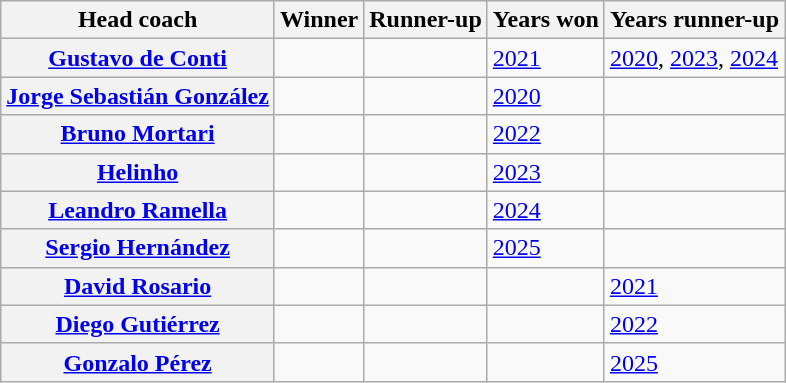<table class="wikitable plainrowheaders sortable">
<tr>
<th scope="col">Head coach</th>
<th scope="col">Winner</th>
<th scope="col">Runner-up</th>
<th class="unsortable" scope="col">Years won</th>
<th class="unsortable" scope="col">Years runner-up</th>
</tr>
<tr>
<th scope="row"> <a href='#'>Gustavo de Conti</a></th>
<td></td>
<td></td>
<td><a href='#'>2021</a></td>
<td><a href='#'>2020</a>, <a href='#'>2023</a>, <a href='#'>2024</a></td>
</tr>
<tr>
<th scope="row"> <a href='#'>Jorge Sebastián González</a></th>
<td></td>
<td></td>
<td><a href='#'>2020</a></td>
<td></td>
</tr>
<tr>
<th scope="row"> <a href='#'>Bruno Mortari</a></th>
<td></td>
<td></td>
<td><a href='#'>2022</a></td>
<td></td>
</tr>
<tr>
<th scope="row"> <a href='#'>Helinho</a></th>
<td></td>
<td></td>
<td><a href='#'>2023</a></td>
<td></td>
</tr>
<tr>
<th scope="row"> <a href='#'>Leandro Ramella</a></th>
<td></td>
<td></td>
<td><a href='#'>2024</a></td>
<td></td>
</tr>
<tr>
<th scope="row"> <a href='#'>Sergio Hernández</a></th>
<td></td>
<td></td>
<td><a href='#'>2025</a></td>
<td></td>
</tr>
<tr>
<th scope="row"> <a href='#'>David Rosario</a></th>
<td align="center"></td>
<td align="center"></td>
<td></td>
<td><a href='#'>2021</a></td>
</tr>
<tr>
<th scope="row"> <a href='#'>Diego Gutiérrez</a></th>
<td align="center"></td>
<td align="center"></td>
<td></td>
<td><a href='#'>2022</a></td>
</tr>
<tr>
<th scope="row"> <a href='#'>Gonzalo Pérez</a></th>
<td align="center"></td>
<td align="center"></td>
<td></td>
<td><a href='#'>2025</a></td>
</tr>
</table>
